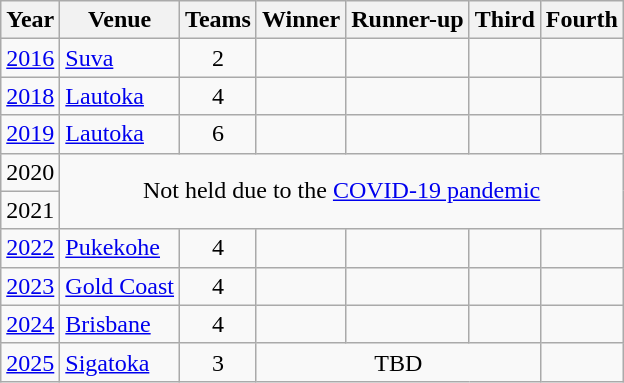<table class="wikitable" style="text-align: center;">
<tr>
<th>Year</th>
<th>Venue</th>
<th>Teams</th>
<th>Winner</th>
<th>Runner-up</th>
<th>Third</th>
<th>Fourth</th>
</tr>
<tr>
<td><a href='#'>2016</a></td>
<td align=left> <a href='#'>Suva</a></td>
<td>2</td>
<td align=left></td>
<td align=left></td>
<td></td>
<td></td>
</tr>
<tr>
<td><a href='#'>2018</a></td>
<td align=left> <a href='#'>Lautoka</a></td>
<td>4</td>
<td align=left></td>
<td align=left></td>
<td align=left></td>
<td align=left></td>
</tr>
<tr>
<td><a href='#'>2019</a></td>
<td align=left> <a href='#'>Lautoka</a></td>
<td>6</td>
<td align=left></td>
<td align=left></td>
<td align=left></td>
<td align=left></td>
</tr>
<tr>
<td>2020</td>
<td colspan="6" rowspan="2">Not held due to the <a href='#'>COVID-19 pandemic</a></td>
</tr>
<tr>
<td>2021</td>
</tr>
<tr>
<td><a href='#'>2022</a></td>
<td align=left> <a href='#'>Pukekohe</a></td>
<td>4</td>
<td align=left></td>
<td align=left></td>
<td align=left></td>
<td align=left></td>
</tr>
<tr>
<td><a href='#'>2023</a></td>
<td align=left> <a href='#'>Gold Coast</a></td>
<td>4</td>
<td align=left></td>
<td align=left></td>
<td align=left></td>
<td align=left></td>
</tr>
<tr>
<td><a href='#'>2024</a></td>
<td align=left> <a href='#'>Brisbane</a></td>
<td>4</td>
<td align=left></td>
<td align=left></td>
<td align=left></td>
<td align=left></td>
</tr>
<tr>
<td><a href='#'>2025</a></td>
<td align=left> <a href='#'>Sigatoka</a></td>
<td>3</td>
<td colspan="3" align="centre">TBD</td>
<td></td>
</tr>
</table>
